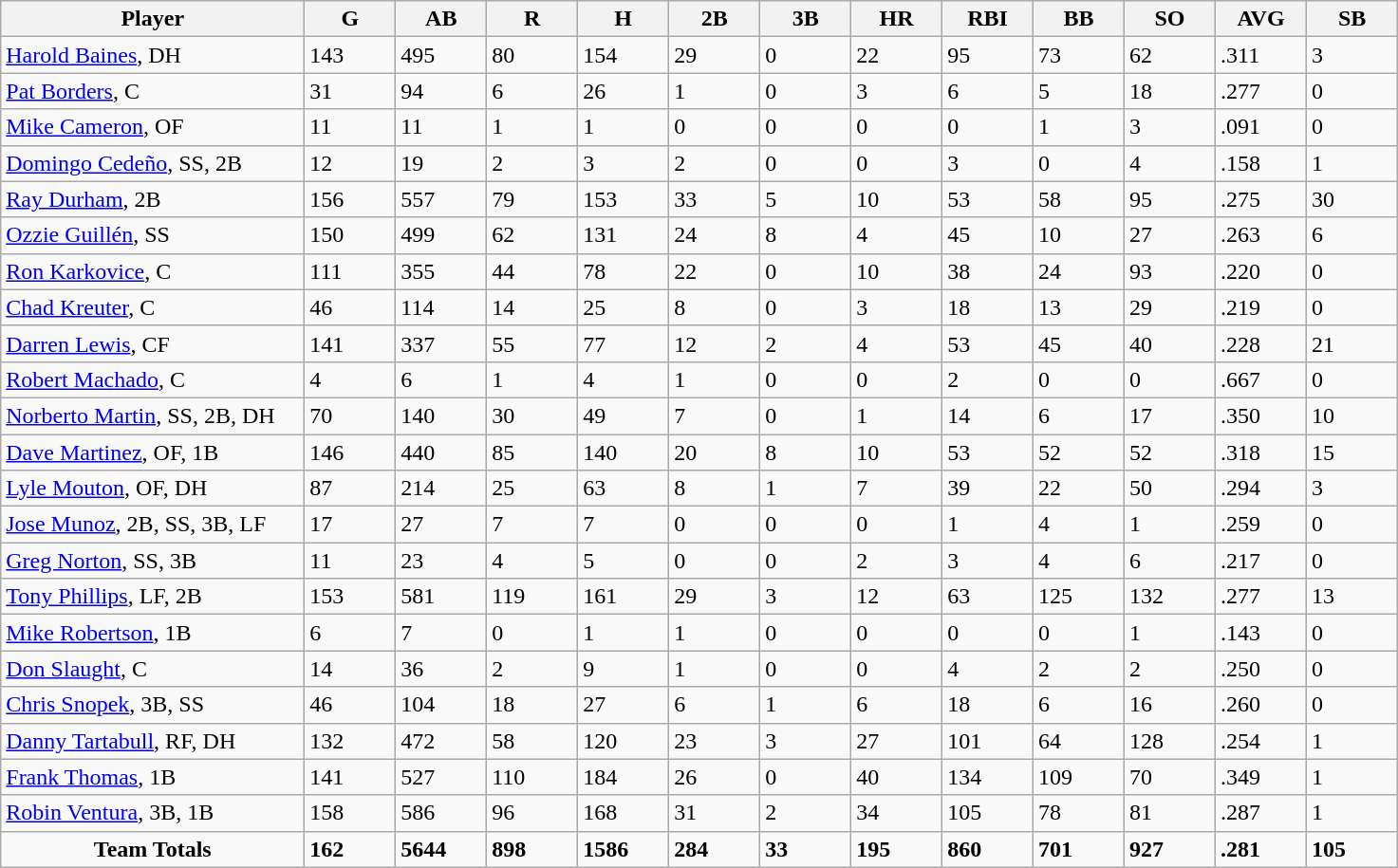<table class="wikitable sortable">
<tr>
<th bgcolor="#DDDDFF" width="20%">Player</th>
<th bgcolor="#DDDDFF" width="6%">G</th>
<th bgcolor="#DDDDFF" width="6%">AB</th>
<th bgcolor="#DDDDFF" width="6%">R</th>
<th bgcolor="#DDDDFF" width="6%">H</th>
<th bgcolor="#DDDDFF" width="6%">2B</th>
<th bgcolor="#DDDDFF" width="6%">3B</th>
<th bgcolor="#DDDDFF" width="6%">HR</th>
<th bgcolor="#DDDDFF" width="6%">RBI</th>
<th bgcolor="#DDDDFF" width="6%">BB</th>
<th bgcolor="#DDDDFF" width="6%">SO</th>
<th bgcolor="#DDDDFF" width="6%">AVG</th>
<th bgcolor="#DDDDFF" width="6%">SB</th>
</tr>
<tr>
<td><a href='#'>Harold Baines</a>, DH</td>
<td>143</td>
<td>495</td>
<td>80</td>
<td>154</td>
<td>29</td>
<td>0</td>
<td>22</td>
<td>95</td>
<td>73</td>
<td>62</td>
<td>.311</td>
<td>3</td>
</tr>
<tr>
<td><a href='#'>Pat Borders</a>, C</td>
<td>31</td>
<td>94</td>
<td>6</td>
<td>26</td>
<td>1</td>
<td>0</td>
<td>3</td>
<td>6</td>
<td>5</td>
<td>18</td>
<td>.277</td>
<td>0</td>
</tr>
<tr>
<td><a href='#'>Mike Cameron</a>, OF</td>
<td>11</td>
<td>11</td>
<td>1</td>
<td>1</td>
<td>0</td>
<td>0</td>
<td>0</td>
<td>0</td>
<td>1</td>
<td>3</td>
<td>.091</td>
<td>0</td>
</tr>
<tr>
<td><a href='#'>Domingo Cedeño</a>, SS, 2B</td>
<td>12</td>
<td>19</td>
<td>2</td>
<td>3</td>
<td>2</td>
<td>0</td>
<td>0</td>
<td>3</td>
<td>0</td>
<td>4</td>
<td>.158</td>
<td>1</td>
</tr>
<tr>
<td><a href='#'>Ray Durham</a>, 2B</td>
<td>156</td>
<td>557</td>
<td>79</td>
<td>153</td>
<td>33</td>
<td>5</td>
<td>10</td>
<td>53</td>
<td>58</td>
<td>95</td>
<td>.275</td>
<td>30</td>
</tr>
<tr>
<td><a href='#'>Ozzie Guillén</a>, SS</td>
<td>150</td>
<td>499</td>
<td>62</td>
<td>131</td>
<td>24</td>
<td>8</td>
<td>4</td>
<td>45</td>
<td>10</td>
<td>27</td>
<td>.263</td>
<td>6</td>
</tr>
<tr>
<td><a href='#'>Ron Karkovice</a>, C</td>
<td>111</td>
<td>355</td>
<td>44</td>
<td>78</td>
<td>22</td>
<td>0</td>
<td>10</td>
<td>38</td>
<td>24</td>
<td>93</td>
<td>.220</td>
<td>0</td>
</tr>
<tr>
<td><a href='#'>Chad Kreuter</a>, C</td>
<td>46</td>
<td>114</td>
<td>14</td>
<td>25</td>
<td>8</td>
<td>0</td>
<td>3</td>
<td>18</td>
<td>13</td>
<td>29</td>
<td>.219</td>
<td>0</td>
</tr>
<tr>
<td><a href='#'>Darren Lewis</a>, CF</td>
<td>141</td>
<td>337</td>
<td>55</td>
<td>77</td>
<td>12</td>
<td>2</td>
<td>4</td>
<td>53</td>
<td>45</td>
<td>40</td>
<td>.228</td>
<td>21</td>
</tr>
<tr>
<td><a href='#'>Robert Machado</a>, C</td>
<td>4</td>
<td>6</td>
<td>1</td>
<td>4</td>
<td>1</td>
<td>0</td>
<td>0</td>
<td>2</td>
<td>0</td>
<td>0</td>
<td>.667</td>
<td>0</td>
</tr>
<tr>
<td><a href='#'>Norberto Martin</a>, SS, 2B, DH</td>
<td>70</td>
<td>140</td>
<td>30</td>
<td>49</td>
<td>7</td>
<td>0</td>
<td>1</td>
<td>14</td>
<td>6</td>
<td>17</td>
<td>.350</td>
<td>10</td>
</tr>
<tr>
<td><a href='#'>Dave Martinez</a>, OF, 1B</td>
<td>146</td>
<td>440</td>
<td>85</td>
<td>140</td>
<td>20</td>
<td>8</td>
<td>10</td>
<td>53</td>
<td>52</td>
<td>52</td>
<td>.318</td>
<td>15</td>
</tr>
<tr>
<td><a href='#'>Lyle Mouton</a>, OF, DH</td>
<td>87</td>
<td>214</td>
<td>25</td>
<td>63</td>
<td>8</td>
<td>1</td>
<td>7</td>
<td>39</td>
<td>22</td>
<td>50</td>
<td>.294</td>
<td>3</td>
</tr>
<tr>
<td><a href='#'>Jose Munoz</a>, 2B, SS, 3B, LF</td>
<td>17</td>
<td>27</td>
<td>7</td>
<td>7</td>
<td>0</td>
<td>0</td>
<td>0</td>
<td>1</td>
<td>4</td>
<td>1</td>
<td>.259</td>
<td>0</td>
</tr>
<tr>
<td><a href='#'>Greg Norton</a>, SS, 3B</td>
<td>11</td>
<td>23</td>
<td>4</td>
<td>5</td>
<td>0</td>
<td>0</td>
<td>2</td>
<td>3</td>
<td>4</td>
<td>6</td>
<td>.217</td>
<td>0</td>
</tr>
<tr>
<td><a href='#'>Tony Phillips</a>, LF, 2B</td>
<td>153</td>
<td>581</td>
<td>119</td>
<td>161</td>
<td>29</td>
<td>3</td>
<td>12</td>
<td>63</td>
<td>125</td>
<td>132</td>
<td>.277</td>
<td>13</td>
</tr>
<tr>
<td><a href='#'>Mike Robertson</a>, 1B</td>
<td>6</td>
<td>7</td>
<td>0</td>
<td>1</td>
<td>1</td>
<td>0</td>
<td>0</td>
<td>0</td>
<td>0</td>
<td>1</td>
<td>.143</td>
<td>0</td>
</tr>
<tr>
<td><a href='#'>Don Slaught</a>, C</td>
<td>14</td>
<td>36</td>
<td>2</td>
<td>9</td>
<td>1</td>
<td>0</td>
<td>0</td>
<td>4</td>
<td>2</td>
<td>2</td>
<td>.250</td>
<td>0</td>
</tr>
<tr>
<td><a href='#'>Chris Snopek</a>, 3B, SS</td>
<td>46</td>
<td>104</td>
<td>18</td>
<td>27</td>
<td>6</td>
<td>1</td>
<td>6</td>
<td>18</td>
<td>6</td>
<td>16</td>
<td>.260</td>
<td>0</td>
</tr>
<tr>
<td><a href='#'>Danny Tartabull</a>, RF, DH</td>
<td>132</td>
<td>472</td>
<td>58</td>
<td>120</td>
<td>23</td>
<td>3</td>
<td>27</td>
<td>101</td>
<td>64</td>
<td>128</td>
<td>.254</td>
<td>1</td>
</tr>
<tr>
<td><a href='#'>Frank Thomas</a>, 1B</td>
<td>141</td>
<td>527</td>
<td>110</td>
<td>184</td>
<td>26</td>
<td>0</td>
<td>40</td>
<td>134</td>
<td>109</td>
<td>70</td>
<td>.349</td>
<td>1</td>
</tr>
<tr>
<td><a href='#'>Robin Ventura</a>, 3B, 1B</td>
<td>158</td>
<td>586</td>
<td>96</td>
<td>168</td>
<td>31</td>
<td>2</td>
<td>34</td>
<td>105</td>
<td>78</td>
<td>81</td>
<td>.287</td>
<td>1</td>
</tr>
<tr class="sortbottom">
<td style="text-align:center"><strong>Team Totals</strong></td>
<td><strong>162</strong></td>
<td><strong>5644</strong></td>
<td><strong>898</strong></td>
<td><strong>1586</strong></td>
<td><strong>284</strong></td>
<td><strong>33</strong></td>
<td><strong>195</strong></td>
<td><strong>860</strong></td>
<td><strong>701</strong></td>
<td><strong>927</strong></td>
<td><strong>.281</strong></td>
<td><strong>105</strong></td>
</tr>
</table>
